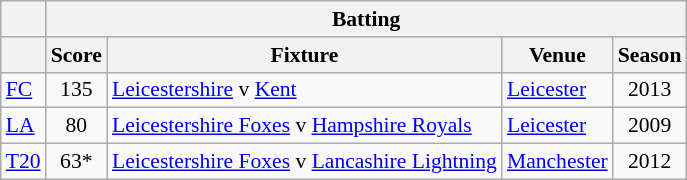<table class=wikitable style="font-size:90%">
<tr>
<th rowspan="1"></th>
<th colspan="4" rowspan="1">Batting</th>
</tr>
<tr>
<th></th>
<th>Score</th>
<th>Fixture</th>
<th>Venue</th>
<th>Season</th>
</tr>
<tr>
<td><a href='#'>FC</a></td>
<td align="center">135</td>
<td><a href='#'>Leicestershire</a> v <a href='#'>Kent</a></td>
<td><a href='#'>Leicester</a></td>
<td align="center">2013</td>
</tr>
<tr>
<td><a href='#'>LA</a></td>
<td align="center">80</td>
<td><a href='#'>Leicestershire Foxes</a> v <a href='#'>Hampshire Royals</a></td>
<td><a href='#'>Leicester</a></td>
<td align="center">2009</td>
</tr>
<tr>
<td><a href='#'>T20</a></td>
<td align="center">63*</td>
<td><a href='#'>Leicestershire Foxes</a> v <a href='#'>Lancashire Lightning</a></td>
<td><a href='#'>Manchester</a></td>
<td align="center">2012</td>
</tr>
</table>
